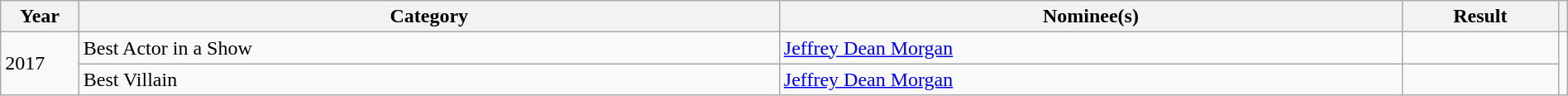<table class="wikitable" width=100%>
<tr>
<th width=5%>Year</th>
<th width=45%>Category</th>
<th width=40%>Nominee(s)</th>
<th width=10%>Result</th>
<th width=5%></th>
</tr>
<tr>
<td rowspan=2>2017</td>
<td>Best Actor in a Show</td>
<td><a href='#'>Jeffrey Dean Morgan</a></td>
<td></td>
<td rowspan=2></td>
</tr>
<tr>
<td>Best Villain</td>
<td><a href='#'>Jeffrey Dean Morgan</a></td>
<td></td>
</tr>
</table>
